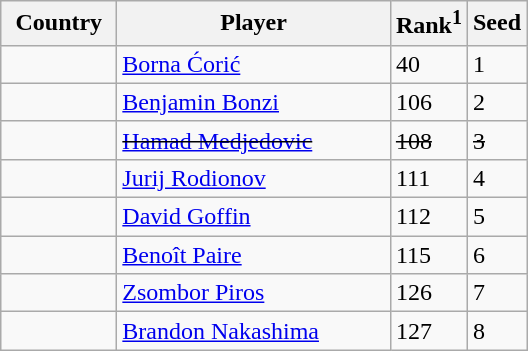<table class="sortable wikitable">
<tr>
<th width="70">Country</th>
<th width="175">Player</th>
<th>Rank<sup>1</sup></th>
<th>Seed</th>
</tr>
<tr>
<td></td>
<td><a href='#'>Borna Ćorić</a></td>
<td>40</td>
<td>1</td>
</tr>
<tr>
<td></td>
<td><a href='#'>Benjamin Bonzi</a></td>
<td>106</td>
<td>2</td>
</tr>
<tr>
<td><s></s></td>
<td><s><a href='#'>Hamad Medjedovic</a></s></td>
<td><s>108</s></td>
<td><s>3</s></td>
</tr>
<tr>
<td></td>
<td><a href='#'>Jurij Rodionov</a></td>
<td>111</td>
<td>4</td>
</tr>
<tr>
<td></td>
<td><a href='#'>David Goffin</a></td>
<td>112</td>
<td>5</td>
</tr>
<tr>
<td></td>
<td><a href='#'>Benoît Paire</a></td>
<td>115</td>
<td>6</td>
</tr>
<tr>
<td></td>
<td><a href='#'>Zsombor Piros</a></td>
<td>126</td>
<td>7</td>
</tr>
<tr>
<td></td>
<td><a href='#'>Brandon Nakashima</a></td>
<td>127</td>
<td>8</td>
</tr>
</table>
